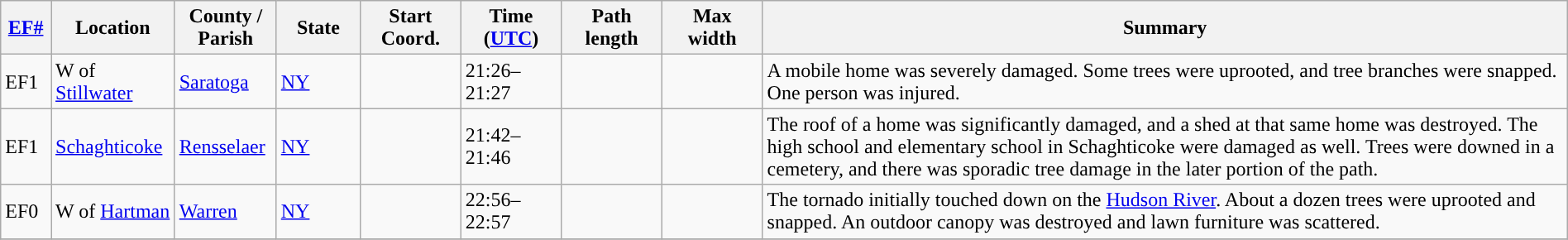<table class="wikitable sortable" style="width:100%;">
<tr>
<th scope="col"  style="width:3%; text-align:center;"><a href='#'>EF#</a></th>
<th scope="col"  style="width:7%; text-align:center;" class="unsortable">Location</th>
<th scope="col"  style="width:6%; text-align:center;" class="unsortable">County / Parish</th>
<th scope="col"  style="width:5%; text-align:center;">State</th>
<th scope="col"  style="width:6%; text-align:center;">Start Coord.</th>
<th scope="col"  style="width:6%; text-align:center;">Time (<a href='#'>UTC</a>)</th>
<th scope="col"  style="width:6%; text-align:center;">Path length</th>
<th scope="col"  style="width:6%; text-align:center;">Max width</th>
<th scope="col" class="unsortable" style="width:48%; text-align:center;">Summary</th>
</tr>
<tr>
<td>EF1</td>
<td>W of <a href='#'>Stillwater</a></td>
<td><a href='#'>Saratoga</a></td>
<td><a href='#'>NY</a></td>
<td></td>
<td>21:26–21:27</td>
<td></td>
<td></td>
<td>A mobile home was severely damaged. Some trees were uprooted, and tree branches were snapped. One person was injured.</td>
</tr>
<tr>
<td>EF1</td>
<td><a href='#'>Schaghticoke</a></td>
<td><a href='#'>Rensselaer</a></td>
<td><a href='#'>NY</a></td>
<td></td>
<td>21:42–21:46</td>
<td></td>
<td></td>
<td>The roof of a home was significantly damaged, and a shed at that same home was destroyed. The high school and elementary school in Schaghticoke were damaged as well. Trees were downed in a cemetery, and there was sporadic tree damage in the later portion of the path.</td>
</tr>
<tr>
<td>EF0</td>
<td>W of <a href='#'>Hartman</a></td>
<td><a href='#'>Warren</a></td>
<td><a href='#'>NY</a></td>
<td></td>
<td>22:56–22:57</td>
<td></td>
<td></td>
<td>The tornado initially touched down on the <a href='#'>Hudson River</a>. About a dozen trees were uprooted and snapped. An  outdoor canopy was destroyed and lawn furniture was scattered.</td>
</tr>
<tr>
</tr>
</table>
